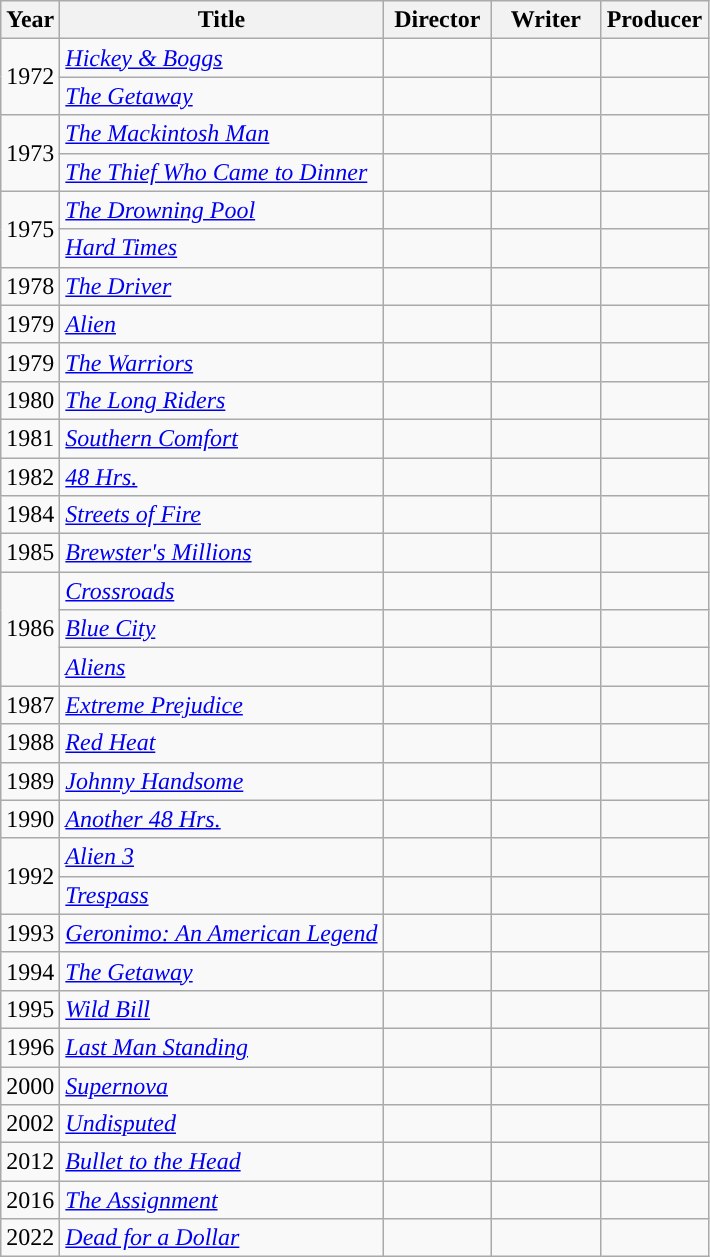<table class="wikitable">
<tr>
<th>Year</th>
<th>Title</th>
<th style="width:65px;">Director</th>
<th style="width:65px;">Writer</th>
<th style="width:65px;">Producer</th>
</tr>
<tr>
<td rowspan="2">1972</td>
<td><em><a href='#'>Hickey & Boggs</a></em></td>
<td></td>
<td></td>
<td></td>
</tr>
<tr>
<td><em><a href='#'>The Getaway</a></em></td>
<td></td>
<td></td>
<td></td>
</tr>
<tr>
<td rowspan="2">1973</td>
<td><em><a href='#'>The Mackintosh Man</a></em></td>
<td></td>
<td></td>
<td></td>
</tr>
<tr>
<td><em><a href='#'>The Thief Who Came to Dinner</a></em></td>
<td></td>
<td></td>
<td></td>
</tr>
<tr>
<td rowspan="2">1975</td>
<td><em><a href='#'>The Drowning Pool</a></em></td>
<td></td>
<td></td>
<td></td>
</tr>
<tr>
<td><em><a href='#'>Hard Times</a></em></td>
<td></td>
<td></td>
<td></td>
</tr>
<tr>
<td>1978</td>
<td><em><a href='#'>The Driver</a></em></td>
<td></td>
<td></td>
<td></td>
</tr>
<tr>
<td>1979</td>
<td><em><a href='#'>Alien</a></em></td>
<td></td>
<td></td>
<td></td>
</tr>
<tr>
<td>1979</td>
<td><em><a href='#'>The Warriors</a></em></td>
<td></td>
<td></td>
<td></td>
</tr>
<tr>
<td>1980</td>
<td><em><a href='#'>The Long Riders</a></em></td>
<td></td>
<td></td>
<td></td>
</tr>
<tr>
<td>1981</td>
<td><em><a href='#'>Southern Comfort</a></em></td>
<td></td>
<td></td>
<td></td>
</tr>
<tr>
<td>1982</td>
<td><em><a href='#'>48 Hrs.</a></em></td>
<td></td>
<td></td>
<td></td>
</tr>
<tr>
<td>1984</td>
<td><em><a href='#'>Streets of Fire</a></em></td>
<td></td>
<td></td>
<td></td>
</tr>
<tr>
<td>1985</td>
<td><em><a href='#'>Brewster's Millions</a></em></td>
<td></td>
<td></td>
<td></td>
</tr>
<tr>
<td rowspan="3">1986</td>
<td><em><a href='#'>Crossroads</a></em></td>
<td></td>
<td></td>
<td></td>
</tr>
<tr>
<td><em><a href='#'>Blue City</a></em></td>
<td></td>
<td></td>
<td></td>
</tr>
<tr>
<td><em><a href='#'>Aliens</a></em></td>
<td></td>
<td></td>
<td></td>
</tr>
<tr>
<td>1987</td>
<td><em><a href='#'>Extreme Prejudice</a></em></td>
<td></td>
<td></td>
<td></td>
</tr>
<tr>
<td>1988</td>
<td><em><a href='#'>Red Heat</a></em></td>
<td></td>
<td></td>
<td></td>
</tr>
<tr>
<td>1989</td>
<td><em><a href='#'>Johnny Handsome</a></em></td>
<td></td>
<td></td>
<td></td>
</tr>
<tr>
<td>1990</td>
<td><em><a href='#'>Another 48 Hrs.</a></em></td>
<td></td>
<td></td>
<td></td>
</tr>
<tr>
<td rowspan="2">1992</td>
<td><em><a href='#'>Alien 3</a></em></td>
<td></td>
<td></td>
<td></td>
</tr>
<tr>
<td><em><a href='#'>Trespass</a></em></td>
<td></td>
<td></td>
<td></td>
</tr>
<tr>
<td>1993</td>
<td><em><a href='#'>Geronimo: An American Legend</a></em></td>
<td></td>
<td></td>
<td></td>
</tr>
<tr>
<td>1994</td>
<td><em><a href='#'>The Getaway</a></em></td>
<td></td>
<td></td>
<td></td>
</tr>
<tr>
<td>1995</td>
<td><em><a href='#'>Wild Bill</a></em></td>
<td></td>
<td></td>
<td></td>
</tr>
<tr>
<td>1996</td>
<td><em><a href='#'>Last Man Standing</a></em></td>
<td></td>
<td></td>
<td></td>
</tr>
<tr>
<td>2000</td>
<td><em><a href='#'>Supernova</a></em></td>
<td></td>
<td></td>
<td></td>
</tr>
<tr>
<td>2002</td>
<td><em><a href='#'>Undisputed</a></em></td>
<td></td>
<td></td>
<td></td>
</tr>
<tr>
<td>2012</td>
<td><em><a href='#'>Bullet to the Head</a></em></td>
<td></td>
<td></td>
<td></td>
</tr>
<tr>
<td>2016</td>
<td><em><a href='#'>The Assignment</a></em></td>
<td></td>
<td></td>
<td></td>
</tr>
<tr>
<td>2022</td>
<td><em><a href='#'>Dead for a Dollar</a></em></td>
<td></td>
<td></td>
<td></td>
</tr>
</table>
